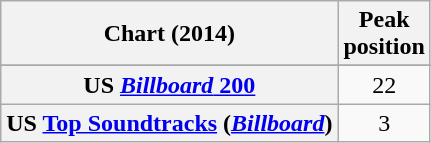<table class="wikitable sortable plainrowheaders" style="text-align:center">
<tr>
<th scope="col">Chart (2014)</th>
<th scope="col">Peak<br>position</th>
</tr>
<tr>
</tr>
<tr>
<th scope="row">US <a href='#'><em>Billboard</em> 200</a></th>
<td>22</td>
</tr>
<tr>
<th scope="row">US <a href='#'>Top Soundtracks</a> (<em><a href='#'>Billboard</a></em>)</th>
<td>3</td>
</tr>
</table>
